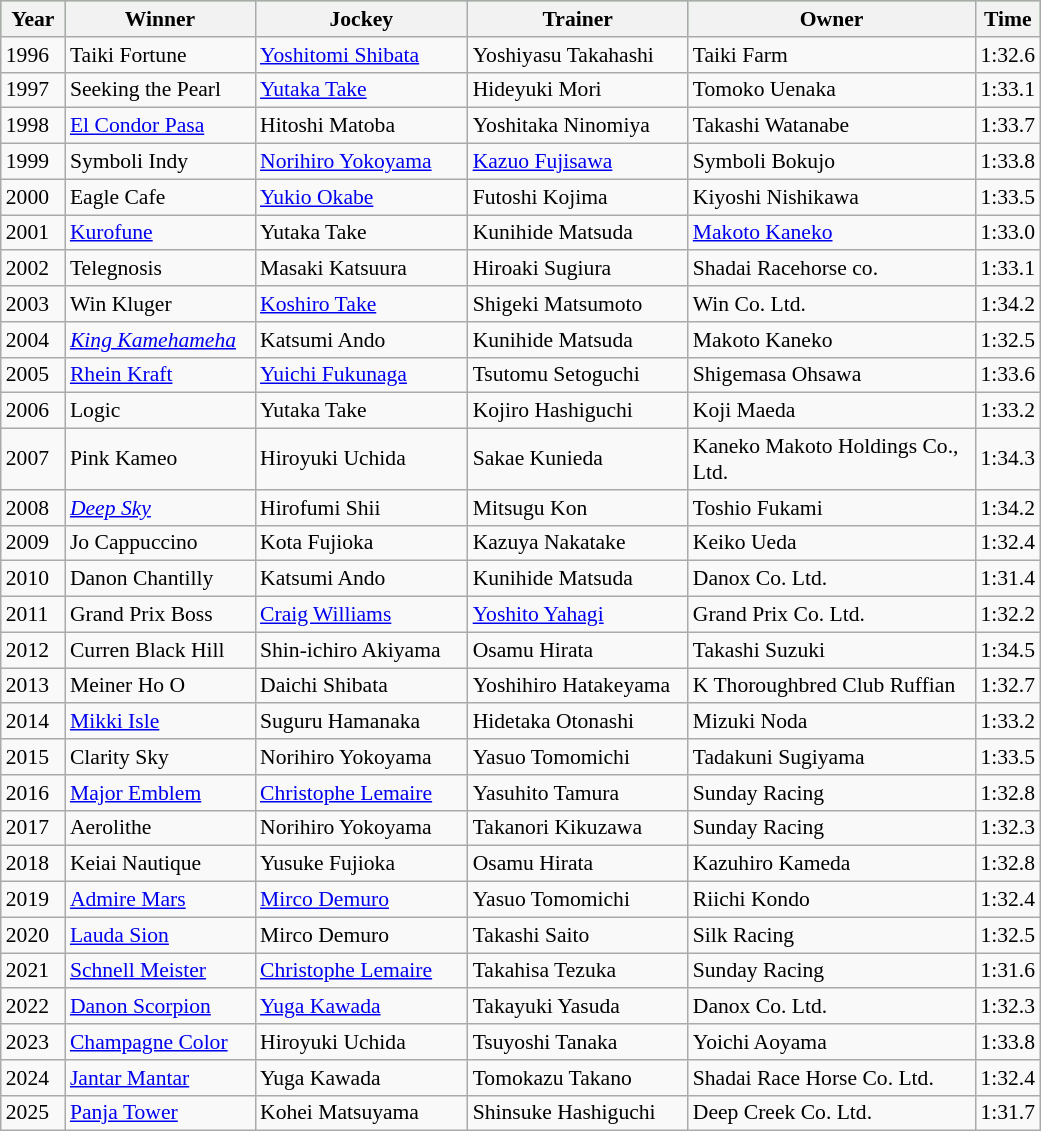<table class="wikitable sortable" style="font-size:90%">
<tr style="background:#7d7; text-align:center;">
<th style="width:36px;">Year<br></th>
<th style="width:120px;">Winner<br></th>
<th style="width:135px;">Jockey<br></th>
<th style="width:140px;">Trainer<br></th>
<th style="width:185px;">Owner<br></th>
<th>Time<br></th>
</tr>
<tr>
<td>1996</td>
<td>Taiki Fortune</td>
<td><a href='#'>Yoshitomi Shibata</a></td>
<td>Yoshiyasu Takahashi</td>
<td>Taiki Farm</td>
<td>1:32.6</td>
</tr>
<tr>
<td>1997</td>
<td>Seeking the Pearl</td>
<td><a href='#'>Yutaka Take</a></td>
<td>Hideyuki Mori</td>
<td>Tomoko Uenaka</td>
<td>1:33.1</td>
</tr>
<tr>
<td>1998</td>
<td><a href='#'>El Condor Pasa</a></td>
<td>Hitoshi Matoba</td>
<td>Yoshitaka Ninomiya</td>
<td>Takashi Watanabe</td>
<td>1:33.7</td>
</tr>
<tr>
<td>1999</td>
<td>Symboli Indy</td>
<td><a href='#'>Norihiro Yokoyama</a></td>
<td><a href='#'>Kazuo Fujisawa</a></td>
<td>Symboli Bokujo</td>
<td>1:33.8</td>
</tr>
<tr>
<td>2000</td>
<td>Eagle Cafe</td>
<td><a href='#'>Yukio Okabe</a></td>
<td>Futoshi Kojima</td>
<td>Kiyoshi Nishikawa</td>
<td>1:33.5</td>
</tr>
<tr>
<td>2001</td>
<td><a href='#'>Kurofune</a></td>
<td>Yutaka Take</td>
<td>Kunihide Matsuda</td>
<td><a href='#'>Makoto Kaneko</a></td>
<td>1:33.0</td>
</tr>
<tr>
<td>2002</td>
<td>Telegnosis</td>
<td>Masaki Katsuura</td>
<td>Hiroaki Sugiura</td>
<td>Shadai Racehorse co.</td>
<td>1:33.1</td>
</tr>
<tr>
<td>2003</td>
<td>Win Kluger</td>
<td><a href='#'>Koshiro Take</a></td>
<td>Shigeki Matsumoto</td>
<td>Win Co. Ltd.</td>
<td>1:34.2</td>
</tr>
<tr>
<td>2004</td>
<td><em><a href='#'>King Kamehameha</a></em></td>
<td>Katsumi Ando</td>
<td>Kunihide Matsuda</td>
<td>Makoto Kaneko</td>
<td>1:32.5</td>
</tr>
<tr>
<td>2005</td>
<td><a href='#'>Rhein Kraft</a></td>
<td><a href='#'>Yuichi Fukunaga</a></td>
<td>Tsutomu Setoguchi</td>
<td>Shigemasa Ohsawa</td>
<td>1:33.6</td>
</tr>
<tr>
<td>2006</td>
<td>Logic</td>
<td>Yutaka Take</td>
<td>Kojiro Hashiguchi</td>
<td>Koji Maeda</td>
<td>1:33.2</td>
</tr>
<tr>
<td>2007</td>
<td>Pink Kameo</td>
<td>Hiroyuki Uchida</td>
<td>Sakae Kunieda</td>
<td>Kaneko Makoto Holdings Co., Ltd.</td>
<td>1:34.3</td>
</tr>
<tr>
<td>2008</td>
<td><em><a href='#'>Deep Sky</a></em></td>
<td>Hirofumi Shii</td>
<td>Mitsugu Kon</td>
<td>Toshio Fukami</td>
<td>1:34.2</td>
</tr>
<tr>
<td>2009</td>
<td>Jo Cappuccino</td>
<td>Kota Fujioka</td>
<td>Kazuya Nakatake</td>
<td>Keiko Ueda</td>
<td>1:32.4</td>
</tr>
<tr>
<td>2010</td>
<td>Danon Chantilly</td>
<td>Katsumi Ando</td>
<td>Kunihide Matsuda</td>
<td>Danox Co. Ltd.</td>
<td>1:31.4</td>
</tr>
<tr>
<td>2011</td>
<td>Grand Prix Boss</td>
<td><a href='#'>Craig Williams</a></td>
<td><a href='#'>Yoshito Yahagi</a></td>
<td>Grand Prix Co. Ltd.</td>
<td>1:32.2</td>
</tr>
<tr>
<td>2012</td>
<td>Curren Black Hill</td>
<td>Shin-ichiro Akiyama</td>
<td>Osamu Hirata</td>
<td>Takashi Suzuki</td>
<td>1:34.5</td>
</tr>
<tr>
<td>2013</td>
<td>Meiner Ho O</td>
<td>Daichi Shibata</td>
<td>Yoshihiro Hatakeyama</td>
<td>K Thoroughbred Club Ruffian</td>
<td>1:32.7</td>
</tr>
<tr>
<td>2014</td>
<td><a href='#'>Mikki Isle</a></td>
<td>Suguru Hamanaka</td>
<td>Hidetaka Otonashi</td>
<td>Mizuki Noda</td>
<td>1:33.2</td>
</tr>
<tr>
<td>2015</td>
<td>Clarity Sky</td>
<td>Norihiro Yokoyama</td>
<td>Yasuo Tomomichi</td>
<td>Tadakuni Sugiyama</td>
<td>1:33.5</td>
</tr>
<tr>
<td>2016</td>
<td><a href='#'>Major Emblem</a></td>
<td><a href='#'>Christophe Lemaire</a></td>
<td>Yasuhito Tamura</td>
<td>Sunday Racing</td>
<td>1:32.8</td>
</tr>
<tr>
<td>2017</td>
<td>Aerolithe</td>
<td>Norihiro Yokoyama</td>
<td>Takanori Kikuzawa</td>
<td>Sunday Racing</td>
<td>1:32.3</td>
</tr>
<tr>
<td>2018</td>
<td>Keiai Nautique</td>
<td>Yusuke Fujioka</td>
<td>Osamu Hirata</td>
<td>Kazuhiro Kameda</td>
<td>1:32.8</td>
</tr>
<tr>
<td>2019</td>
<td><a href='#'>Admire Mars</a></td>
<td><a href='#'>Mirco Demuro</a></td>
<td>Yasuo Tomomichi</td>
<td>Riichi Kondo</td>
<td>1:32.4</td>
</tr>
<tr>
<td>2020</td>
<td><a href='#'>Lauda Sion</a></td>
<td>Mirco Demuro</td>
<td>Takashi Saito</td>
<td>Silk Racing</td>
<td>1:32.5</td>
</tr>
<tr>
<td>2021</td>
<td><a href='#'>Schnell Meister</a></td>
<td><a href='#'>Christophe Lemaire</a></td>
<td>Takahisa Tezuka</td>
<td>Sunday Racing</td>
<td>1:31.6</td>
</tr>
<tr>
<td>2022</td>
<td><a href='#'>Danon Scorpion</a></td>
<td><a href='#'>Yuga Kawada</a></td>
<td>Takayuki Yasuda</td>
<td>Danox Co. Ltd.</td>
<td>1:32.3</td>
</tr>
<tr>
<td>2023</td>
<td><a href='#'>Champagne Color</a></td>
<td>Hiroyuki Uchida</td>
<td>Tsuyoshi Tanaka</td>
<td>Yoichi Aoyama</td>
<td>1:33.8</td>
</tr>
<tr>
<td>2024</td>
<td><a href='#'>Jantar Mantar</a></td>
<td>Yuga Kawada</td>
<td>Tomokazu Takano</td>
<td>Shadai Race Horse Co. Ltd.</td>
<td>1:32.4</td>
</tr>
<tr>
<td>2025</td>
<td><a href='#'>Panja Tower</a></td>
<td>Kohei Matsuyama</td>
<td>Shinsuke Hashiguchi</td>
<td>Deep Creek Co. Ltd.</td>
<td>1:31.7</td>
</tr>
</table>
